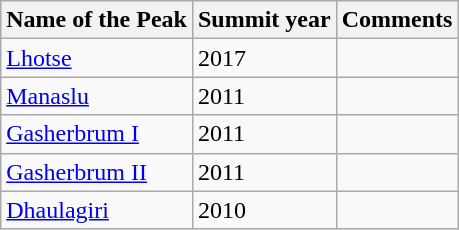<table class="wikitable">
<tr>
<th>Name of the Peak</th>
<th>Summit year</th>
<th>Comments</th>
</tr>
<tr>
<td><a href='#'>Lhotse</a></td>
<td>2017</td>
<td></td>
</tr>
<tr>
<td><a href='#'>Manaslu</a></td>
<td>2011</td>
<td></td>
</tr>
<tr>
<td><a href='#'>Gasherbrum I</a></td>
<td>2011</td>
<td></td>
</tr>
<tr>
<td><a href='#'>Gasherbrum II</a></td>
<td>2011</td>
<td></td>
</tr>
<tr>
<td><a href='#'>Dhaulagiri</a></td>
<td>2010</td>
<td></td>
</tr>
</table>
